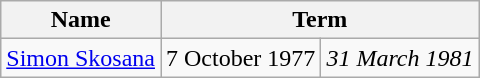<table class="wikitable">
<tr>
<th>Name</th>
<th colspan="2">Term</th>
</tr>
<tr>
<td><a href='#'>Simon Skosana</a></td>
<td>7 October 1977</td>
<td><em>31 March 1981</em></td>
</tr>
</table>
